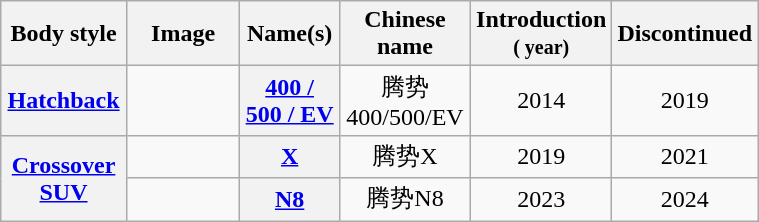<table class="wikitable sortable" style="text-align: center; width: 40%">
<tr>
<th>Body style</th>
<th class="unsortable" width="15%">Image</th>
<th>Name(s)</th>
<th>Chinese name</th>
<th>Introduction<br><small>( year)</small></th>
<th width="9%">Discontinued</th>
</tr>
<tr>
<th><a href='#'>Hatchback</a></th>
<td></td>
<th><a href='#'>400 / 500 / EV</a></th>
<td>腾势400/500/EV</td>
<td>2014</td>
<td>2019</td>
</tr>
<tr>
<th rowspan="2"><a href='#'>Crossover SUV</a></th>
<td></td>
<th><a href='#'>X</a></th>
<td>腾势X</td>
<td>2019</td>
<td>2021</td>
</tr>
<tr>
<td></td>
<th><a href='#'>N8</a></th>
<td>腾势N8</td>
<td>2023</td>
<td>2024</td>
</tr>
</table>
